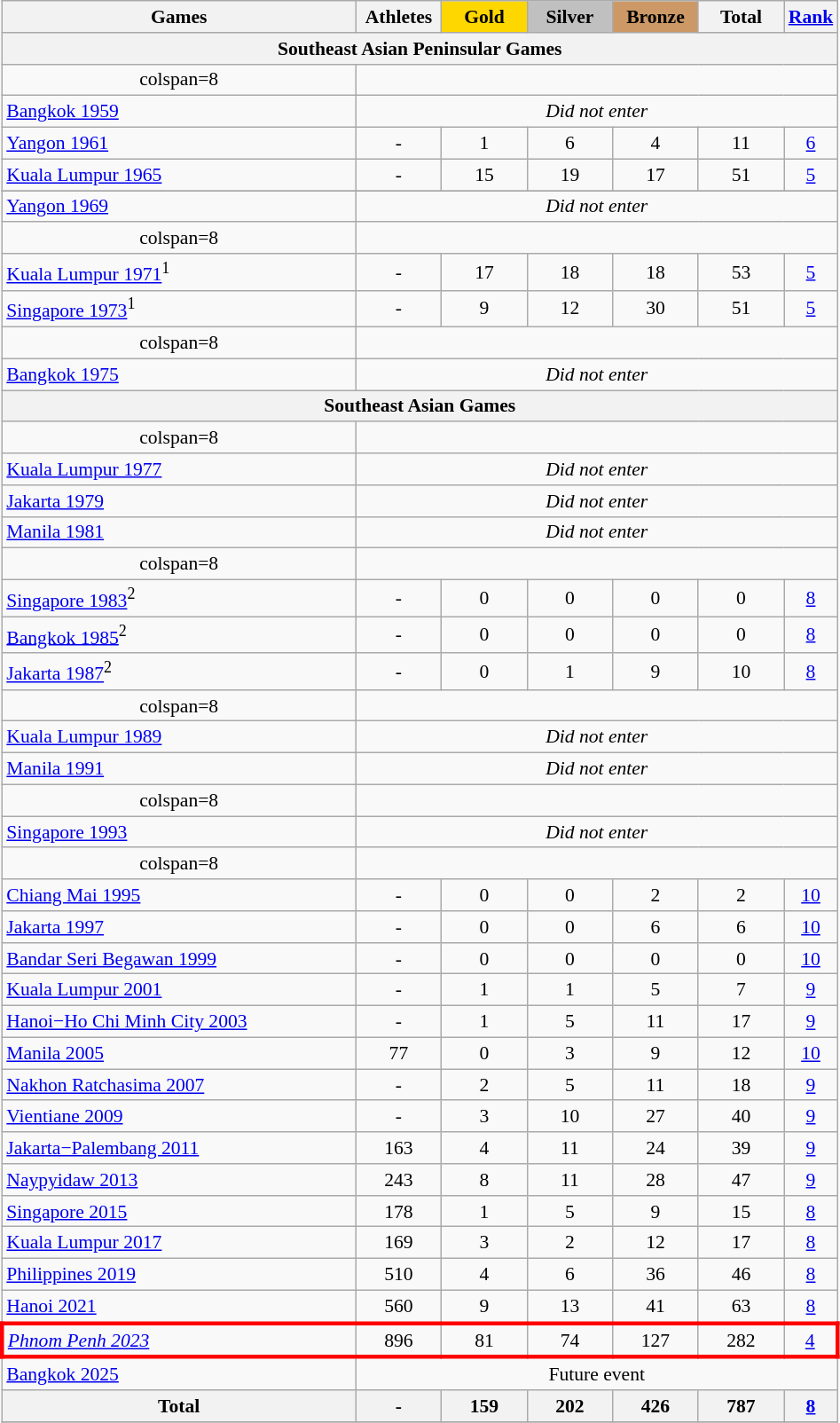<table class="wikitable" style="text-align:center; font-size:90%;">
<tr>
<th style="width:18em;">Games</th>
<th style="width:4em;">Athletes</th>
<th style="width:4em; background:gold;">Gold</th>
<th style="width:4em; background:silver;">Silver</th>
<th style="width:4em; background:#cc9966;">Bronze</th>
<th style="width:4em;">Total</th>
<th style="width:2em;"><a href='#'>Rank</a></th>
</tr>
<tr>
<th colspan=7><strong>Southeast Asian Peninsular Games</strong></th>
</tr>
<tr>
<td>colspan=8 </td>
</tr>
<tr>
<td align=left> <a href='#'>Bangkok 1959</a></td>
<td colspan="6" align="center"><em>Did not enter</em></td>
</tr>
<tr>
<td align=left> <a href='#'>Yangon 1961</a></td>
<td>-</td>
<td>1</td>
<td>6</td>
<td>4</td>
<td>11</td>
<td><a href='#'>6</a></td>
</tr>
<tr>
<td align=left> <a href='#'>Kuala Lumpur 1965</a></td>
<td>-</td>
<td>15</td>
<td>19</td>
<td>17</td>
<td>51</td>
<td><a href='#'>5</a></td>
</tr>
<tr>
</tr>
<tr>
<td align=left> <a href='#'>Yangon 1969</a></td>
<td colspan="6" align="center"><em>Did not enter</em></td>
</tr>
<tr>
<td>colspan=8 </td>
</tr>
<tr>
<td align=left> <a href='#'>Kuala Lumpur 1971</a><sup>1</sup></td>
<td>-</td>
<td>17</td>
<td>18</td>
<td>18</td>
<td>53</td>
<td><a href='#'>5</a></td>
</tr>
<tr>
<td align=left> <a href='#'>Singapore 1973</a><sup>1</sup></td>
<td>-</td>
<td>9</td>
<td>12</td>
<td>30</td>
<td>51</td>
<td><a href='#'>5</a></td>
</tr>
<tr>
<td>colspan=8 </td>
</tr>
<tr>
<td align=left> <a href='#'>Bangkok 1975</a></td>
<td colspan="6" align="center"><em>Did not enter</em></td>
</tr>
<tr>
<th colspan=7><strong>Southeast Asian Games</strong></th>
</tr>
<tr>
<td>colspan=8 </td>
</tr>
<tr>
<td align=left> <a href='#'>Kuala Lumpur 1977</a></td>
<td colspan="6" align="center"><em>Did not enter</em></td>
</tr>
<tr>
<td align=left> <a href='#'>Jakarta 1979</a></td>
<td colspan="6" align="center"><em>Did not enter</em></td>
</tr>
<tr>
<td align=left> <a href='#'>Manila 1981</a></td>
<td colspan="6" align="center"><em>Did not enter</em></td>
</tr>
<tr>
<td>colspan=8 </td>
</tr>
<tr>
<td align=left> <a href='#'>Singapore 1983</a><sup>2</sup></td>
<td>-</td>
<td>0</td>
<td>0</td>
<td>0</td>
<td>0</td>
<td><a href='#'>8</a></td>
</tr>
<tr>
<td align=left> <a href='#'>Bangkok 1985</a><sup>2</sup></td>
<td>-</td>
<td>0</td>
<td>0</td>
<td>0</td>
<td>0</td>
<td><a href='#'>8</a></td>
</tr>
<tr>
<td align=left> <a href='#'>Jakarta 1987</a><sup>2</sup></td>
<td>-</td>
<td>0</td>
<td>1</td>
<td>9</td>
<td>10</td>
<td><a href='#'>8</a></td>
</tr>
<tr>
<td>colspan=8 </td>
</tr>
<tr>
<td align=left> <a href='#'>Kuala Lumpur 1989</a></td>
<td colspan="6" align="center"><em>Did not enter</em></td>
</tr>
<tr>
<td align=left> <a href='#'>Manila 1991</a></td>
<td colspan="6" align="center"><em>Did not enter</em></td>
</tr>
<tr>
<td>colspan=8 </td>
</tr>
<tr>
<td align=left> <a href='#'>Singapore 1993</a></td>
<td colspan="6" align="center"><em>Did not enter</em></td>
</tr>
<tr>
<td>colspan=8 </td>
</tr>
<tr>
<td align=left> <a href='#'>Chiang Mai 1995</a></td>
<td>-</td>
<td>0</td>
<td>0</td>
<td>2</td>
<td>2</td>
<td><a href='#'>10</a></td>
</tr>
<tr>
<td align=left> <a href='#'>Jakarta 1997</a></td>
<td>-</td>
<td>0</td>
<td>0</td>
<td>6</td>
<td>6</td>
<td><a href='#'>10</a></td>
</tr>
<tr>
<td align=left> <a href='#'>Bandar Seri Begawan 1999</a></td>
<td>-</td>
<td>0</td>
<td>0</td>
<td>0</td>
<td>0</td>
<td><a href='#'>10</a></td>
</tr>
<tr>
<td align=left> <a href='#'>Kuala Lumpur 2001</a></td>
<td>-</td>
<td>1</td>
<td>1</td>
<td>5</td>
<td>7</td>
<td><a href='#'>9</a></td>
</tr>
<tr>
<td align=left> <a href='#'>Hanoi−Ho Chi Minh City 2003</a></td>
<td>-</td>
<td>1</td>
<td>5</td>
<td>11</td>
<td>17</td>
<td><a href='#'>9</a></td>
</tr>
<tr>
<td align=left> <a href='#'>Manila 2005</a></td>
<td>77</td>
<td>0</td>
<td>3</td>
<td>9</td>
<td>12</td>
<td><a href='#'>10</a></td>
</tr>
<tr>
<td align=left> <a href='#'>Nakhon Ratchasima 2007</a></td>
<td>-</td>
<td>2</td>
<td>5</td>
<td>11</td>
<td>18</td>
<td><a href='#'>9</a></td>
</tr>
<tr>
<td align=left> <a href='#'>Vientiane 2009</a></td>
<td>-</td>
<td>3</td>
<td>10</td>
<td>27</td>
<td>40</td>
<td><a href='#'>9</a></td>
</tr>
<tr>
<td align=left> <a href='#'>Jakarta−Palembang 2011</a></td>
<td>163</td>
<td>4</td>
<td>11</td>
<td>24</td>
<td>39</td>
<td><a href='#'>9</a></td>
</tr>
<tr>
<td align=left> <a href='#'>Naypyidaw 2013</a></td>
<td>243</td>
<td>8</td>
<td>11</td>
<td>28</td>
<td>47</td>
<td><a href='#'>9</a></td>
</tr>
<tr>
<td align=left> <a href='#'>Singapore 2015</a></td>
<td>178</td>
<td>1</td>
<td>5</td>
<td>9</td>
<td>15</td>
<td><a href='#'>8</a></td>
</tr>
<tr>
<td align=left> <a href='#'>Kuala Lumpur 2017</a></td>
<td>169</td>
<td>3</td>
<td>2</td>
<td>12</td>
<td>17</td>
<td><a href='#'>8</a></td>
</tr>
<tr>
<td align=left> <a href='#'>Philippines 2019</a></td>
<td>510</td>
<td>4</td>
<td>6</td>
<td>36</td>
<td>46</td>
<td><a href='#'>8</a></td>
</tr>
<tr>
<td align=left> <a href='#'>Hanoi 2021</a></td>
<td>560</td>
<td>9</td>
<td>13</td>
<td>41</td>
<td>63</td>
<td><a href='#'>8</a></td>
</tr>
<tr style="border: 3px solid red">
<td align=left><em> <a href='#'>Phnom Penh 2023</a></td>
<td>896</td>
<td>81</td>
<td>74</td>
<td>127</td>
<td>282</td>
<td><a href='#'>4</a></td>
</tr>
<tr>
<td align=left></em> <a href='#'>Bangkok 2025</a><em></td>
<td colspan=6></em>Future event<em></td>
</tr>
<tr>
<th><strong>Total</strong></th>
<th>-</th>
<th><strong>159</strong></th>
<th><strong>202</strong></th>
<th><strong>426</strong></th>
<th><strong>787</strong></th>
<th><strong><a href='#'>8</a></strong></th>
</tr>
<tr class="sortbottom">
</tr>
</table>
